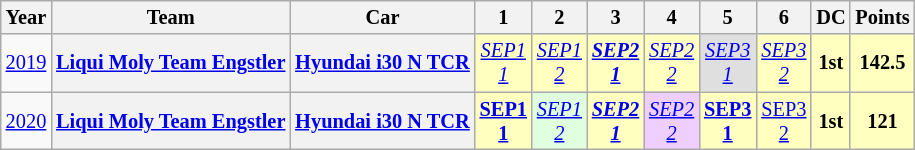<table class="wikitable" style="text-align:center; font-size:85%">
<tr>
<th>Year</th>
<th>Team</th>
<th>Car</th>
<th>1</th>
<th>2</th>
<th>3</th>
<th>4</th>
<th>5</th>
<th>6</th>
<th>DC</th>
<th>Points</th>
</tr>
<tr>
<td><a href='#'>2019</a></td>
<th nowrap><a href='#'>Liqui Moly Team Engstler</a></th>
<th nowrap><a href='#'>Hyundai i30 N TCR</a></th>
<td style="background:#FFFFBF;"><em><a href='#'>SEP1<br>1</a></em><br></td>
<td style="background:#FFFFBF;"><em><a href='#'>SEP1<br>2</a></em><br></td>
<td style="background:#FFFFBF;"><strong><em><a href='#'>SEP2<br>1</a></em></strong><br></td>
<td style="background:#FFFFBF;"><em><a href='#'>SEP2<br>2</a></em><br></td>
<td style="background:#DFDFDF;"><em><a href='#'>SEP3<br>1</a></em><br></td>
<td style="background:#FFFFBF;"><em><a href='#'>SEP3<br>2</a></em><br></td>
<th style="background:#FFFFBF;">1st</th>
<th style="background:#FFFFBF;">142.5</th>
</tr>
<tr>
<td><a href='#'>2020</a></td>
<th nowrap><a href='#'>Liqui Moly Team Engstler</a></th>
<th nowrap><a href='#'>Hyundai i30 N TCR</a></th>
<td style="background:#FFFFBF;"><strong><a href='#'>SEP1<br>1</a></strong><br></td>
<td style="background:#DFFFDF;"><em><a href='#'>SEP1<br>2</a></em><br></td>
<td style="background:#FFFFBF;"><strong><em><a href='#'>SEP2<br>1</a></em></strong><br></td>
<td style="background:#EFCFFF;"><em><a href='#'>SEP2<br>2</a></em><br></td>
<td style="background:#FFFFBF;"><strong><a href='#'>SEP3<br>1</a></strong><br></td>
<td style="background:#FFFFBF;"><a href='#'>SEP3<br>2</a><br></td>
<th style="background:#FFFFBF;">1st</th>
<th style="background:#FFFFBF;">121</th>
</tr>
</table>
